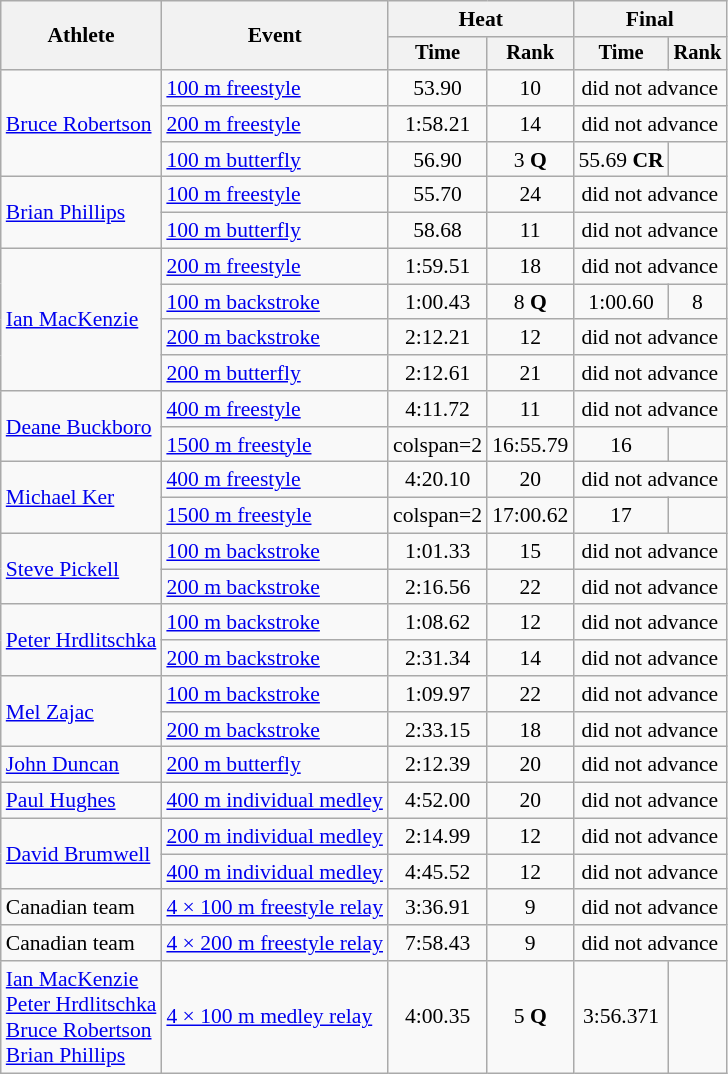<table class="wikitable" style="text-align:center; font-size:90%">
<tr>
<th rowspan="2">Athlete</th>
<th rowspan="2">Event</th>
<th colspan="2">Heat</th>
<th colspan="2">Final</th>
</tr>
<tr style="font-size:95%">
<th>Time</th>
<th>Rank</th>
<th>Time</th>
<th>Rank</th>
</tr>
<tr>
<td align=left rowspan=3><a href='#'>Bruce Robertson</a></td>
<td align=left><a href='#'>100 m freestyle</a></td>
<td>53.90</td>
<td>10</td>
<td colspan=2>did not advance</td>
</tr>
<tr>
<td align=left><a href='#'>200 m freestyle</a></td>
<td>1:58.21</td>
<td>14</td>
<td colspan=2>did not advance</td>
</tr>
<tr>
<td align=left><a href='#'>100 m butterfly</a></td>
<td>56.90</td>
<td>3 <strong>Q</strong></td>
<td>55.69 <strong>CR</strong></td>
<td></td>
</tr>
<tr>
<td align=left rowspan=2><a href='#'>Brian Phillips</a></td>
<td align=left><a href='#'>100 m freestyle</a></td>
<td>55.70</td>
<td>24</td>
<td colspan=2>did not advance</td>
</tr>
<tr>
<td align=left><a href='#'>100 m butterfly</a></td>
<td>58.68</td>
<td>11</td>
<td colspan=2>did not advance</td>
</tr>
<tr>
<td align=left rowspan=4><a href='#'>Ian MacKenzie</a></td>
<td align=left><a href='#'>200 m freestyle</a></td>
<td>1:59.51</td>
<td>18</td>
<td colspan=2>did not advance</td>
</tr>
<tr>
<td align=left><a href='#'>100 m backstroke</a></td>
<td>1:00.43</td>
<td>8 <strong>Q</strong></td>
<td>1:00.60</td>
<td>8</td>
</tr>
<tr>
<td align=left><a href='#'>200 m backstroke</a></td>
<td>2:12.21</td>
<td>12</td>
<td colspan=2>did not advance</td>
</tr>
<tr>
<td align=left><a href='#'>200 m butterfly</a></td>
<td>2:12.61</td>
<td>21</td>
<td colspan=2>did not advance</td>
</tr>
<tr>
<td align=left rowspan=2><a href='#'>Deane Buckboro</a></td>
<td align=left><a href='#'>400 m freestyle</a></td>
<td>4:11.72</td>
<td>11</td>
<td colspan=2>did not advance</td>
</tr>
<tr>
<td align=left><a href='#'>1500 m freestyle</a></td>
<td>colspan=2 </td>
<td>16:55.79</td>
<td>16</td>
</tr>
<tr>
<td align=left rowspan=2><a href='#'>Michael Ker</a></td>
<td align=left><a href='#'>400 m freestyle</a></td>
<td>4:20.10</td>
<td>20</td>
<td colspan=2>did not advance</td>
</tr>
<tr>
<td align=left><a href='#'>1500 m freestyle</a></td>
<td>colspan=2 </td>
<td>17:00.62</td>
<td>17</td>
</tr>
<tr>
<td align=left rowspan=2><a href='#'>Steve Pickell</a></td>
<td align=left><a href='#'>100 m backstroke</a></td>
<td>1:01.33</td>
<td>15</td>
<td colspan=2>did not advance</td>
</tr>
<tr>
<td align=left><a href='#'>200 m backstroke</a></td>
<td>2:16.56</td>
<td>22</td>
<td colspan=2>did not advance</td>
</tr>
<tr>
<td align=left rowspan=2><a href='#'>Peter Hrdlitschka</a></td>
<td align=left><a href='#'>100 m backstroke</a></td>
<td>1:08.62</td>
<td>12</td>
<td colspan=2>did not advance</td>
</tr>
<tr>
<td align=left><a href='#'>200 m backstroke</a></td>
<td>2:31.34</td>
<td>14</td>
<td colspan=2>did not advance</td>
</tr>
<tr>
<td align=left rowspan=2><a href='#'>Mel Zajac</a></td>
<td align=left><a href='#'>100 m backstroke</a></td>
<td>1:09.97</td>
<td>22</td>
<td colspan=2>did not advance</td>
</tr>
<tr>
<td align=left><a href='#'>200 m backstroke</a></td>
<td>2:33.15</td>
<td>18</td>
<td colspan=2>did not advance</td>
</tr>
<tr>
<td align=left><a href='#'>John Duncan</a></td>
<td align=left><a href='#'>200 m butterfly</a></td>
<td>2:12.39</td>
<td>20</td>
<td colspan=2>did not advance</td>
</tr>
<tr>
<td align=left><a href='#'>Paul Hughes</a></td>
<td align=left><a href='#'>400 m individual medley</a></td>
<td>4:52.00</td>
<td>20</td>
<td colspan=2>did not advance</td>
</tr>
<tr>
<td align=left rowspan=2><a href='#'>David Brumwell</a></td>
<td align=left><a href='#'>200 m individual medley</a></td>
<td>2:14.99</td>
<td>12</td>
<td colspan=2>did not advance</td>
</tr>
<tr>
<td align=left><a href='#'>400 m individual medley</a></td>
<td>4:45.52</td>
<td>12</td>
<td colspan=2>did not advance</td>
</tr>
<tr>
<td align=left>Canadian team</td>
<td align=left><a href='#'>4 × 100 m freestyle relay</a></td>
<td>3:36.91</td>
<td>9</td>
<td colspan=2>did not advance</td>
</tr>
<tr>
<td align=left>Canadian team</td>
<td align=left><a href='#'>4 × 200 m freestyle relay</a></td>
<td>7:58.43</td>
<td>9</td>
<td colspan=2>did not advance</td>
</tr>
<tr>
<td align=left><a href='#'>Ian MacKenzie</a><br><a href='#'>Peter Hrdlitschka</a><br><a href='#'>Bruce Robertson</a><br><a href='#'>Brian Phillips</a></td>
<td align=left><a href='#'>4 × 100 m medley relay</a></td>
<td>4:00.35</td>
<td>5 <strong>Q</strong></td>
<td>3:56.371</td>
<td></td>
</tr>
</table>
